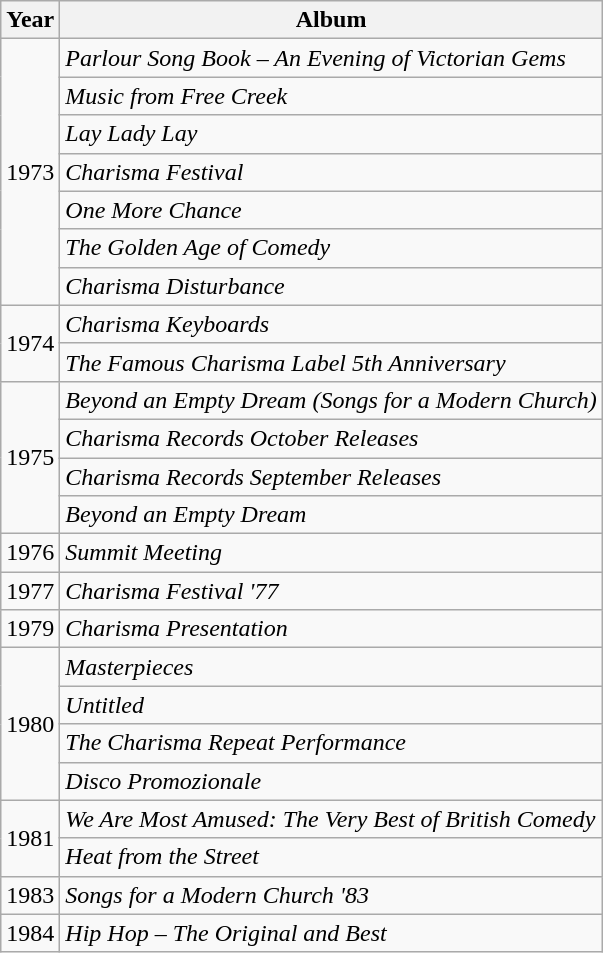<table class="wikitable">
<tr>
<th>Year</th>
<th>Album</th>
</tr>
<tr>
<td rowspan="7">1973</td>
<td><em>Parlour Song Book – An Evening of Victorian Gems</em></td>
</tr>
<tr>
<td><em>Music from Free Creek</em></td>
</tr>
<tr>
<td><em>Lay Lady Lay</em></td>
</tr>
<tr>
<td><em>Charisma Festival</em></td>
</tr>
<tr>
<td><em>One More Chance</em></td>
</tr>
<tr>
<td><em>The Golden Age of Comedy</em></td>
</tr>
<tr>
<td><em>Charisma Disturbance</em></td>
</tr>
<tr>
<td rowspan="2">1974</td>
<td><em>Charisma Keyboards</em></td>
</tr>
<tr>
<td><em>The Famous Charisma Label 5th Anniversary</em></td>
</tr>
<tr>
<td rowspan="4">1975</td>
<td><em>Beyond an Empty Dream (Songs for a Modern Church)</em></td>
</tr>
<tr>
<td><em>Charisma Records October Releases</em></td>
</tr>
<tr>
<td><em>Charisma Records September Releases</em></td>
</tr>
<tr>
<td><em>Beyond an Empty Dream</em></td>
</tr>
<tr>
<td>1976</td>
<td><em>Summit Meeting</em></td>
</tr>
<tr>
<td>1977</td>
<td><em>Charisma Festival '77</em></td>
</tr>
<tr>
<td>1979</td>
<td><em>Charisma Presentation</em></td>
</tr>
<tr>
<td rowspan="4">1980</td>
<td><em>Masterpieces</em></td>
</tr>
<tr>
<td><em>Untitled</em></td>
</tr>
<tr>
<td><em>The Charisma Repeat Performance</em></td>
</tr>
<tr>
<td><em>Disco Promozionale</em></td>
</tr>
<tr>
<td rowspan="2">1981</td>
<td><em>We Are Most Amused: The Very Best of British Comedy</em></td>
</tr>
<tr>
<td><em>Heat from the Street</em></td>
</tr>
<tr>
<td>1983</td>
<td><em>Songs for a Modern Church '83</em></td>
</tr>
<tr>
<td>1984</td>
<td><em>Hip Hop – The Original and Best</em></td>
</tr>
</table>
